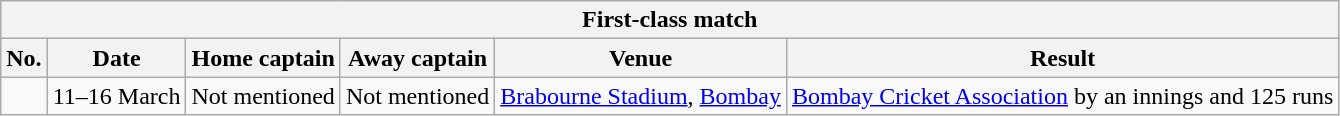<table class="wikitable">
<tr>
<th colspan="9">First-class match</th>
</tr>
<tr>
<th>No.</th>
<th>Date</th>
<th>Home captain</th>
<th>Away captain</th>
<th>Venue</th>
<th>Result</th>
</tr>
<tr>
<td></td>
<td>11–16 March</td>
<td>Not mentioned</td>
<td>Not mentioned</td>
<td><a href='#'>Brabourne Stadium</a>, <a href='#'>Bombay</a></td>
<td><a href='#'>Bombay Cricket Association</a> by an innings and 125 runs</td>
</tr>
</table>
